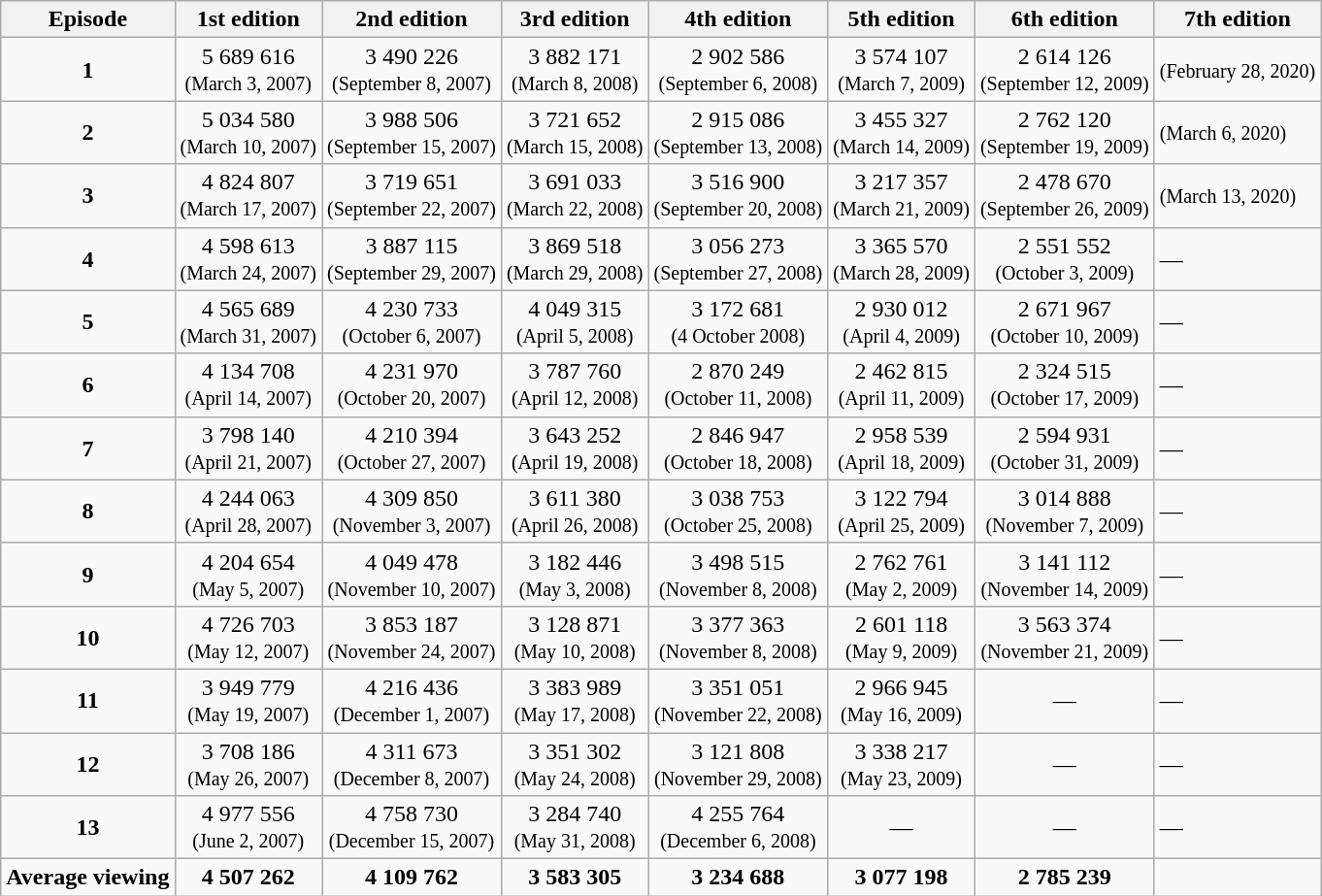<table class="wikitable">
<tr>
<th>Episode</th>
<th>1st edition</th>
<th>2nd edition</th>
<th>3rd edition</th>
<th>4th edition</th>
<th>5th edition</th>
<th>6th edition</th>
<th>7th edition</th>
</tr>
<tr -->
<td align="center"><strong>1</strong></td>
<td align="center">5 689 616 <br> <small>(March 3, 2007)</small></td>
<td align="center">3 490 226 <br> <small>(September 8, 2007)</small></td>
<td align="center">3 882 171 <br> <small>(March 8, 2008)</small></td>
<td align="center">2 902 586 <br><small>(September 6, 2008)</small></td>
<td align="center">3 574 107 <br><small>(March 7, 2009)</small></td>
<td align="center">2 614 126 <br><small>(September 12, 2009)</small></td>
<td><small>(February 28, 2020)</small></td>
</tr>
<tr -->
<td align="center"><strong>2</strong></td>
<td align="center">5 034 580 <br> <small>(March 10, 2007)</small></td>
<td align="center">3 988 506 <br> <small>(September 15, 2007)</small></td>
<td align="center">3 721 652 <br> <small>(March 15, 2008)</small></td>
<td align="center">2 915 086 <br><small>(September 13, 2008)</small></td>
<td align="center">3 455 327 <br><small>(March 14, 2009)</small></td>
<td align="center">2 762 120 <br><small>(September 19, 2009)</small></td>
<td><small>(March 6, 2020)</small></td>
</tr>
<tr -->
<td align="center"><strong>3</strong></td>
<td align="center">4 824 807 <br> <small>(March 17, 2007)</small></td>
<td align="center">3 719 651 <br> <small>(September 22, 2007)</small></td>
<td align="center">3 691 033 <br> <small>(March 22, 2008)</small></td>
<td align="center">3 516 900 <br><small>(September 20, 2008)</small></td>
<td align="center">3 217 357 <br><small>(March 21, 2009)</small></td>
<td align="center">2 478 670 <br><small>(September 26, 2009)</small></td>
<td><small>(March 13, 2020)</small></td>
</tr>
<tr -->
<td align="center"><strong>4</strong></td>
<td align="center">4 598 613 <br> <small>(March 24, 2007)</small></td>
<td align="center">3 887 115 <br> <small>(September 29, 2007)</small></td>
<td align="center">3 869 518 <br><small>(March 29, 2008)</small></td>
<td align="center">3 056 273 <br><small>(September 27, 2008)</small></td>
<td align="center">3 365 570 <br><small>(March 28, 2009)</small></td>
<td align="center">2 551 552 <br><small>(October 3, 2009)</small></td>
<td>—</td>
</tr>
<tr -->
<td align="center"><strong>5</strong></td>
<td align="center">4 565 689 <br> <small>(March 31, 2007)</small></td>
<td align="center">4 230 733 <br> <small>(October 6, 2007)</small></td>
<td align="center">4 049 315 <br> <small>(April 5, 2008)</small></td>
<td align="center">3 172 681 <br><small>(4 October 2008)</small></td>
<td align="center">2 930 012 <br><small>(April 4, 2009)</small></td>
<td align="center">2 671 967 <br><small>(October 10, 2009)</small></td>
<td>—</td>
</tr>
<tr -->
<td align="center"><strong>6</strong></td>
<td align="center">4 134 708 <br> <small>(April 14, 2007)</small></td>
<td align="center">4 231 970 <br> <small>(October 20, 2007)</small></td>
<td align="center">3 787 760 <br> <small>(April 12, 2008)</small></td>
<td align="center">2 870 249 <br><small>(October 11, 2008)</small></td>
<td align="center">2 462 815 <br><small>(April 11, 2009)</small></td>
<td align="center">2 324 515 <br><small>(October 17, 2009)</small></td>
<td>—</td>
</tr>
<tr -->
<td align="center"><strong>7</strong></td>
<td align="center">3 798 140 <br> <small>(April 21, 2007)</small></td>
<td align="center">4 210 394 <br> <small>(October 27, 2007)</small></td>
<td align="center">3 643 252 <br><small>(April 19, 2008)</small></td>
<td align="center">2 846 947 <br><small>(October 18, 2008)</small></td>
<td align="center">2 958 539 <br><small>(April 18, 2009)</small></td>
<td align="center">2 594 931 <br><small>(October 31, 2009)</small></td>
<td>—</td>
</tr>
<tr -->
<td align="center"><strong>8</strong></td>
<td align="center">4 244 063 <br> <small>(April 28, 2007)</small></td>
<td align="center">4 309 850 <br> <small>(November 3, 2007)</small></td>
<td align="center">3 611 380 <br> <small>(April 26, 2008)</small></td>
<td align="center">3 038 753 <br><small>(October 25, 2008)</small></td>
<td align="center">3 122 794 <br><small>(April 25, 2009)</small></td>
<td align="center">3 014 888 <br><small>(November 7, 2009)</small></td>
<td>—</td>
</tr>
<tr -->
<td align="center"><strong>9</strong></td>
<td align="center">4 204 654 <br> <small>(May 5, 2007)</small></td>
<td align="center">4 049 478 <br> <small>(November 10, 2007)</small></td>
<td align="center">3 182 446 <br> <small>(May 3, 2008)</small></td>
<td align="center">3 498 515 <br><small>(November 8, 2008)</small></td>
<td align="center">2 762 761 <br><small>(May 2, 2009)</small></td>
<td align="center">3 141 112 <br><small>(November 14, 2009)</small></td>
<td>—</td>
</tr>
<tr -->
<td align="center"><strong>10</strong></td>
<td align="center">4 726 703 <br> <small>(May 12, 2007)</small></td>
<td align="center">3 853 187 <br> <small>(November 24, 2007)</small></td>
<td align="center">3 128 871 <br> <small>(May 10, 2008)</small></td>
<td align="center">3 377 363 <br><small>(November 8, 2008)</small></td>
<td align="center">2 601 118 <br><small>(May 9, 2009)</small></td>
<td align="center">3 563 374 <br><small>(November 21, 2009)</small></td>
<td>—</td>
</tr>
<tr -->
<td align="center"><strong>11</strong></td>
<td align="center">3 949 779 <br> <small>(May 19, 2007)</small></td>
<td align="center">4 216 436 <br> <small>(December 1, 2007)</small></td>
<td align="center">3 383 989 <br> <small>(May 17, 2008)</small></td>
<td align="center">3 351 051 <br><small>(November 22, 2008)</small></td>
<td align="center">2 966 945 <br><small>(May 16, 2009)</small></td>
<td align="center">—</td>
<td>—</td>
</tr>
<tr -->
<td align="center"><strong>12</strong></td>
<td align="center">3 708 186 <br> <small>(May 26, 2007)</small></td>
<td align="center">4 311 673 <br> <small>(December 8, 2007)</small></td>
<td align="center">3 351 302 <br> <small>(May 24, 2008)</small></td>
<td align="center">3 121 808 <br><small>(November 29, 2008)</small></td>
<td align="center">3 338 217 <br><small>(May 23, 2009)</small></td>
<td align="center">—</td>
<td>—</td>
</tr>
<tr -->
<td align="center"><strong>13</strong></td>
<td align="center">4 977 556 <br> <small>(June 2, 2007)</small></td>
<td align="center">4 758 730 <br> <small>(December 15, 2007)</small></td>
<td align="center">3 284 740 <br> <small> (May 31, 2008) </small></td>
<td align="center">4 255 764 <br><small>(December 6, 2008)</small></td>
<td align="center">—</td>
<td align="center">—</td>
<td>—</td>
</tr>
<tr -->
<td align="center"><strong>Average viewing</strong></td>
<td align="center"><strong>4 507 262</strong></td>
<td align="center"><strong>4 109 762</strong></td>
<td align="center"><strong>3 583 305</strong></td>
<td align="center"><strong>3 234 688</strong></td>
<td align="center"><strong>3 077 198</strong></td>
<td align="center"><strong>2 785 239</strong></td>
<td></td>
</tr>
</table>
